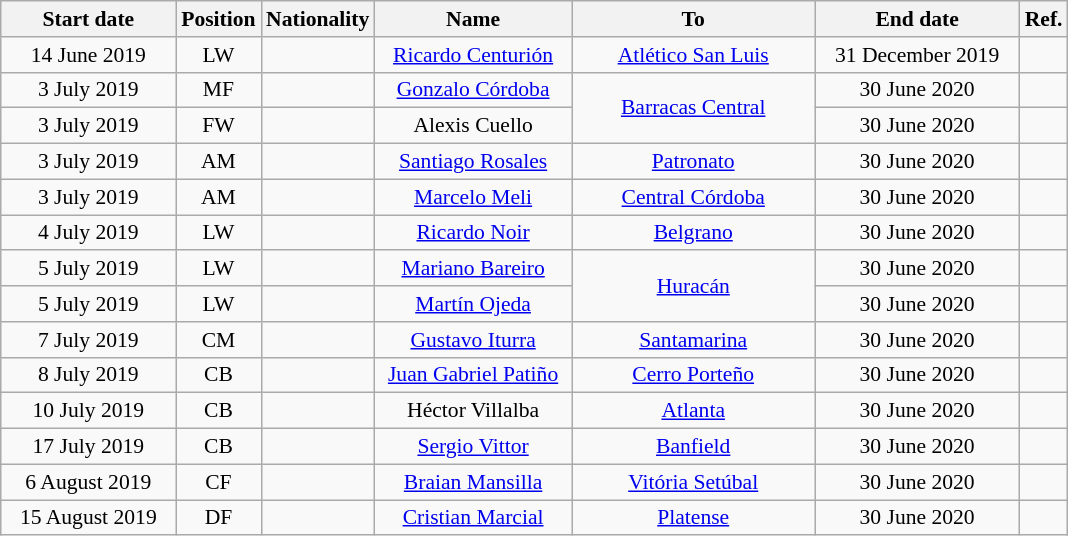<table class="wikitable" style="text-align:center; font-size:90%; ">
<tr>
<th style="background:#; color:#; width:110px;">Start date</th>
<th style="background:#; color:#; width:50px;">Position</th>
<th style="background:#; color:#; width:50px;">Nationality</th>
<th style="background:#; color:#; width:125px;">Name</th>
<th style="background:#; color:#; width:155px;">To</th>
<th style="background:#; color:#; width:130px;">End date</th>
<th style="background:#; color:#; width:25px;">Ref.</th>
</tr>
<tr>
<td>14 June 2019</td>
<td>LW</td>
<td></td>
<td><a href='#'>Ricardo Centurión</a></td>
<td> <a href='#'>Atlético San Luis</a></td>
<td>31 December 2019</td>
<td></td>
</tr>
<tr>
<td>3 July 2019</td>
<td>MF</td>
<td></td>
<td><a href='#'>Gonzalo Córdoba</a></td>
<td rowspan="2"> <a href='#'>Barracas Central</a></td>
<td>30 June 2020</td>
<td></td>
</tr>
<tr>
<td>3 July 2019</td>
<td>FW</td>
<td></td>
<td>Alexis Cuello</td>
<td>30 June 2020</td>
<td></td>
</tr>
<tr>
<td>3 July 2019</td>
<td>AM</td>
<td></td>
<td><a href='#'>Santiago Rosales</a></td>
<td> <a href='#'>Patronato</a></td>
<td>30 June 2020</td>
<td></td>
</tr>
<tr>
<td>3 July 2019</td>
<td>AM</td>
<td></td>
<td><a href='#'>Marcelo Meli</a></td>
<td> <a href='#'>Central Córdoba</a></td>
<td>30 June 2020</td>
<td></td>
</tr>
<tr>
<td>4 July 2019</td>
<td>LW</td>
<td></td>
<td><a href='#'>Ricardo Noir</a></td>
<td> <a href='#'>Belgrano</a></td>
<td>30 June 2020</td>
<td></td>
</tr>
<tr>
<td>5 July 2019</td>
<td>LW</td>
<td></td>
<td><a href='#'>Mariano Bareiro</a></td>
<td rowspan="2"> <a href='#'>Huracán</a></td>
<td>30 June 2020</td>
<td></td>
</tr>
<tr>
<td>5 July 2019</td>
<td>LW</td>
<td></td>
<td><a href='#'>Martín Ojeda</a></td>
<td>30 June 2020</td>
<td></td>
</tr>
<tr>
<td>7 July 2019</td>
<td>CM</td>
<td></td>
<td><a href='#'>Gustavo Iturra</a></td>
<td> <a href='#'>Santamarina</a></td>
<td>30 June 2020</td>
<td></td>
</tr>
<tr>
<td>8 July 2019</td>
<td>CB</td>
<td></td>
<td><a href='#'>Juan Gabriel Patiño</a></td>
<td> <a href='#'>Cerro Porteño</a></td>
<td>30 June 2020</td>
<td></td>
</tr>
<tr>
<td>10 July 2019</td>
<td>CB</td>
<td></td>
<td>Héctor Villalba</td>
<td> <a href='#'>Atlanta</a></td>
<td>30 June 2020</td>
<td></td>
</tr>
<tr>
<td>17 July 2019</td>
<td>CB</td>
<td></td>
<td><a href='#'>Sergio Vittor</a></td>
<td> <a href='#'>Banfield</a></td>
<td>30 June 2020</td>
<td></td>
</tr>
<tr>
<td>6 August 2019</td>
<td>CF</td>
<td></td>
<td><a href='#'>Braian Mansilla</a></td>
<td> <a href='#'>Vitória Setúbal</a></td>
<td>30 June 2020</td>
<td></td>
</tr>
<tr>
<td>15 August 2019</td>
<td>DF</td>
<td></td>
<td><a href='#'>Cristian Marcial</a></td>
<td> <a href='#'>Platense</a></td>
<td>30 June 2020</td>
<td></td>
</tr>
</table>
